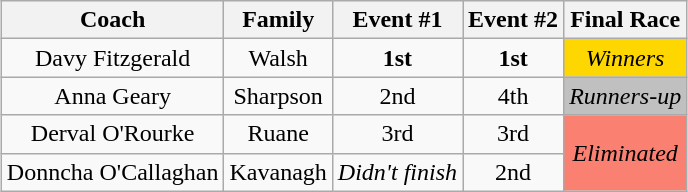<table class="wikitable sortable" style="margin: auto; text-align: center;">
<tr>
<th>Coach</th>
<th>Family</th>
<th>Event #1</th>
<th>Event #2</th>
<th>Final Race</th>
</tr>
<tr>
<td>Davy Fitzgerald</td>
<td>Walsh</td>
<td><strong>1st</strong></td>
<td><strong>1st</strong></td>
<td style="background:gold;"><em>Winners</em></td>
</tr>
<tr>
<td>Anna Geary</td>
<td>Sharpson</td>
<td>2nd</td>
<td>4th</td>
<td style="background:silver;"><em>Runners-up</em></td>
</tr>
<tr>
<td>Derval O'Rourke</td>
<td>Ruane</td>
<td>3rd</td>
<td>3rd</td>
<td rowspan="2" style="background:#FA8072;"><em>Eliminated</em></td>
</tr>
<tr>
<td>Donncha O'Callaghan</td>
<td>Kavanagh</td>
<td><em>Didn't finish</em></td>
<td>2nd</td>
</tr>
</table>
